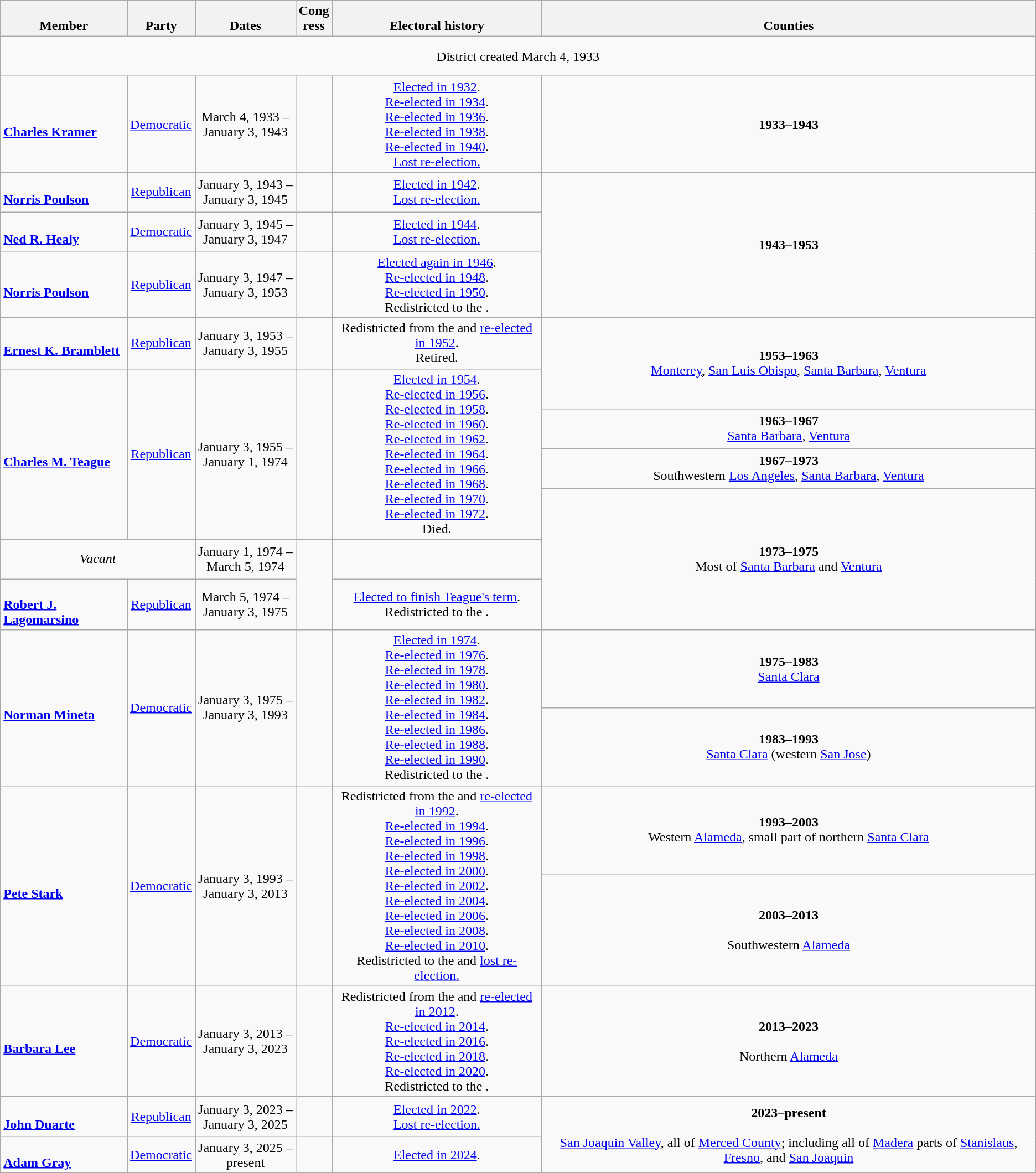<table class=wikitable style="text-align:center">
<tr valign=bottom>
<th>Member</th>
<th>Party</th>
<th>Dates</th>
<th>Cong<br>ress</th>
<th>Electoral history</th>
<th>Counties</th>
</tr>
<tr style="height:3em">
<td colspan=6>District created March 4, 1933</td>
</tr>
<tr style="height:3em">
<td align=left><br><strong><a href='#'>Charles Kramer</a></strong><br></td>
<td><a href='#'>Democratic</a></td>
<td nowrap>March 4, 1933 –<br>January 3, 1943</td>
<td></td>
<td><a href='#'>Elected in 1932</a>.<br><a href='#'>Re-elected in 1934</a>.<br><a href='#'>Re-elected in 1936</a>.<br><a href='#'>Re-elected in 1938</a>.<br><a href='#'>Re-elected in 1940</a>.<br><a href='#'>Lost re-election.</a></td>
<td><strong>1933–1943</strong><br></td>
</tr>
<tr style="height:3em">
<td align=left><br><strong><a href='#'>Norris Poulson</a></strong><br></td>
<td><a href='#'>Republican</a></td>
<td nowrap>January 3, 1943 –<br>January 3, 1945</td>
<td></td>
<td><a href='#'>Elected in 1942</a>.<br><a href='#'>Lost re-election.</a></td>
<td rowspan=3><strong>1943–1953</strong><br></td>
</tr>
<tr style="height:3em">
<td align=left> <br><strong><a href='#'>Ned R. Healy</a></strong><br></td>
<td><a href='#'>Democratic</a></td>
<td nowrap>January 3, 1945 –<br>January 3, 1947</td>
<td></td>
<td><a href='#'>Elected in 1944</a>.<br><a href='#'>Lost re-election.</a></td>
</tr>
<tr style="height:3em">
<td align=left><br><strong><a href='#'>Norris Poulson</a></strong><br></td>
<td><a href='#'>Republican</a></td>
<td nowrap>January 3, 1947 –<br>January 3, 1953</td>
<td></td>
<td><a href='#'>Elected again in 1946</a>.<br><a href='#'>Re-elected in 1948</a>.<br><a href='#'>Re-elected in 1950</a>.<br>Redistricted to the .</td>
</tr>
<tr style="height:3em">
<td align=left><br><strong><a href='#'>Ernest K. Bramblett</a></strong><br></td>
<td><a href='#'>Republican</a></td>
<td nowrap>January 3, 1953 –<br>January 3, 1955</td>
<td></td>
<td>Redistricted from the  and <a href='#'>re-elected in 1952</a>.<br>Retired.</td>
<td rowspan=2><strong>1953–1963</strong><br><a href='#'>Monterey</a>, <a href='#'>San Luis Obispo</a>, <a href='#'>Santa Barbara</a>, <a href='#'>Ventura</a></td>
</tr>
<tr style="height:3em">
<td rowspan=4 align=left><br><strong><a href='#'>Charles M. Teague</a></strong><br></td>
<td rowspan=4 ><a href='#'>Republican</a></td>
<td rowspan=4 nowrap>January 3, 1955 –<br>January 1, 1974</td>
<td rowspan=4></td>
<td rowspan=4><a href='#'>Elected in 1954</a>.<br><a href='#'>Re-elected in 1956</a>.<br><a href='#'>Re-elected in 1958</a>.<br><a href='#'>Re-elected in 1960</a>.<br><a href='#'>Re-elected in 1962</a>.<br><a href='#'>Re-elected in 1964</a>.<br><a href='#'>Re-elected in 1966</a>.<br><a href='#'>Re-elected in 1968</a>.<br><a href='#'>Re-elected in 1970</a>.<br><a href='#'>Re-elected in 1972</a>.<br> Died.</td>
</tr>
<tr style="height:3em">
<td><strong>1963–1967</strong><br><a href='#'>Santa Barbara</a>, <a href='#'>Ventura</a></td>
</tr>
<tr style="height:3em">
<td><strong>1967–1973</strong><br>Southwestern <a href='#'>Los Angeles</a>, <a href='#'>Santa Barbara</a>, <a href='#'>Ventura</a></td>
</tr>
<tr style="height:3em">
<td rowspan=3><strong>1973–1975</strong><br>Most of <a href='#'>Santa Barbara</a> and <a href='#'>Ventura</a></td>
</tr>
<tr style="height:3em">
<td colspan=2><em>Vacant</em></td>
<td nowrap>January 1, 1974 –<br>March 5, 1974</td>
<td rowspan=2></td>
</tr>
<tr style="height:3em">
<td align=left><br><strong><a href='#'>Robert J. Lagomarsino</a></strong><br></td>
<td><a href='#'>Republican</a></td>
<td nowrap>March 5, 1974 –<br>January 3, 1975</td>
<td><a href='#'>Elected to finish Teague's term</a>.<br>Redistricted to the .</td>
</tr>
<tr style="height:3em">
<td rowspan=2 align=left><br><strong><a href='#'>Norman Mineta</a></strong><br></td>
<td rowspan=2 ><a href='#'>Democratic</a></td>
<td rowspan=2 nowrap>January 3, 1975 –<br>January 3, 1993</td>
<td rowspan=2></td>
<td rowspan=2><a href='#'>Elected in 1974</a>.<br><a href='#'>Re-elected in 1976</a>.<br><a href='#'>Re-elected in 1978</a>.<br><a href='#'>Re-elected in 1980</a>.<br><a href='#'>Re-elected in 1982</a>.<br><a href='#'>Re-elected in 1984</a>.<br><a href='#'>Re-elected in 1986</a>.<br><a href='#'>Re-elected in 1988</a>.<br><a href='#'>Re-elected in 1990</a>.<br>Redistricted to the .</td>
<td><strong>1975–1983</strong><br><a href='#'>Santa Clara</a></td>
</tr>
<tr style="height:3em">
<td><strong>1983–1993</strong><br><a href='#'>Santa Clara</a> (western <a href='#'>San Jose</a>)</td>
</tr>
<tr style="height:3em">
<td rowspan=2 align=left><br><strong><a href='#'>Pete Stark</a></strong><br></td>
<td rowspan=2 ><a href='#'>Democratic</a></td>
<td rowspan=2 nowrap>January 3, 1993 –<br>January 3, 2013</td>
<td rowspan=2></td>
<td rowspan=2>Redistricted from the  and <a href='#'>re-elected in 1992</a>.<br><a href='#'>Re-elected in 1994</a>.<br><a href='#'>Re-elected in 1996</a>.<br><a href='#'>Re-elected in 1998</a>.<br><a href='#'>Re-elected in 2000</a>.<br><a href='#'>Re-elected in 2002</a>.<br><a href='#'>Re-elected in 2004</a>.<br><a href='#'>Re-elected in 2006</a>.<br><a href='#'>Re-elected in 2008</a>.<br><a href='#'>Re-elected in 2010</a>.<br>Redistricted to the  and <a href='#'>lost re-election.</a></td>
<td><strong>1993–2003</strong><br>Western <a href='#'>Alameda</a>, small part of northern <a href='#'>Santa Clara</a></td>
</tr>
<tr style="height:3em">
<td><strong>2003–2013</strong><br><br>Southwestern <a href='#'>Alameda</a></td>
</tr>
<tr style="height:3em">
<td align=left><br><strong><a href='#'>Barbara Lee</a></strong><br></td>
<td><a href='#'>Democratic</a></td>
<td nowrap>January 3, 2013 –<br>January 3, 2023</td>
<td></td>
<td>Redistricted from the  and <a href='#'>re-elected in 2012</a>.<br><a href='#'>Re-elected in 2014</a>.<br><a href='#'>Re-elected in 2016</a>.<br><a href='#'>Re-elected in 2018</a>.<br><a href='#'>Re-elected in 2020</a>.<br>Redistricted to the .</td>
<td><strong>2013–2023</strong><br><br>Northern <a href='#'>Alameda</a></td>
</tr>
<tr style="height:3em">
<td align=left><br><strong><a href='#'>John Duarte</a></strong><br></td>
<td><a href='#'>Republican</a></td>
<td nowrap>January 3, 2023 –<br>January 3, 2025</td>
<td></td>
<td><a href='#'>Elected in 2022</a>.<br><a href='#'>Lost re-election.</a></td>
<td rowspan="2"><strong>2023–present</strong><br><br><a href='#'>San Joaquin Valley</a>, all of <a href='#'>Merced County</a>; including all of <a href='#'>Madera</a> parts of <a href='#'>Stanislaus</a>, <a href='#'>Fresno</a>, and <a href='#'>San Joaquin</a></td>
</tr>
<tr>
<td align=left><br><strong><a href='#'>Adam Gray</a></strong><br></td>
<td><a href='#'>Democratic</a></td>
<td>January 3, 2025 –<br>present</td>
<td></td>
<td><a href='#'>Elected in 2024</a>.</td>
</tr>
</table>
